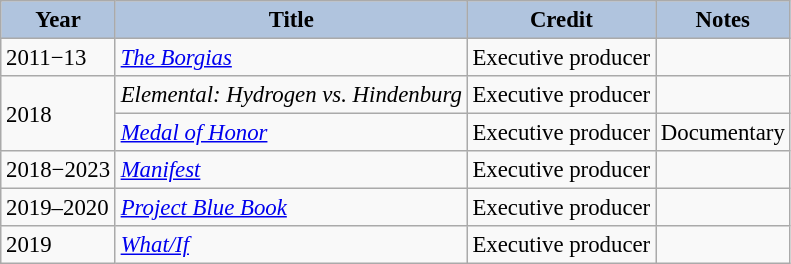<table class="wikitable" style="font-size:95%;">
<tr>
<th style="background:#B0C4DE;">Year</th>
<th style="background:#B0C4DE;">Title</th>
<th style="background:#B0C4DE;">Credit</th>
<th style="background:#B0C4DE;">Notes</th>
</tr>
<tr>
<td>2011−13</td>
<td><em><a href='#'>The Borgias</a></em></td>
<td>Executive producer</td>
<td></td>
</tr>
<tr>
<td rowspan=2>2018</td>
<td><em>Elemental: Hydrogen vs. Hindenburg</em></td>
<td>Executive producer</td>
<td></td>
</tr>
<tr>
<td><em><a href='#'>Medal of Honor</a></em></td>
<td>Executive producer</td>
<td>Documentary</td>
</tr>
<tr>
<td>2018−2023</td>
<td><em><a href='#'>Manifest</a></em></td>
<td>Executive producer</td>
<td></td>
</tr>
<tr>
<td>2019–2020</td>
<td><em><a href='#'>Project Blue Book</a></em></td>
<td>Executive producer</td>
<td></td>
</tr>
<tr>
<td>2019</td>
<td><em><a href='#'>What/If</a></em></td>
<td>Executive producer</td>
<td></td>
</tr>
</table>
